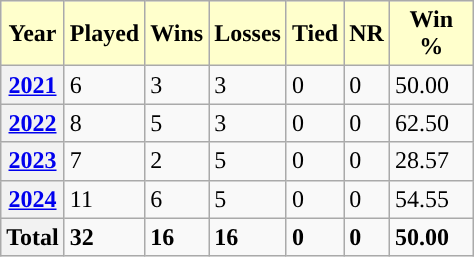<table class="wikitable" style="width:25%;">
<tr>
<th style="background:#ffc;">Year</th>
<th style="background:#ffc;">Played</th>
<th style="background:#ffc;">Wins</th>
<th style="background:#ffc;">Losses</th>
<th style="background:#ffc;">Tied</th>
<th style="background:#ffc;">NR</th>
<th style="background:#ffc;">Win %</th>
</tr>
<tr>
<th><a href='#'>2021</a></th>
<td>6</td>
<td>3</td>
<td>3</td>
<td>0</td>
<td>0</td>
<td>50.00</td>
</tr>
<tr>
<th><a href='#'>2022</a></th>
<td>8</td>
<td>5</td>
<td>3</td>
<td>0</td>
<td>0</td>
<td>62.50</td>
</tr>
<tr>
<th><a href='#'>2023</a></th>
<td>7</td>
<td>2</td>
<td>5</td>
<td>0</td>
<td>0</td>
<td>28.57</td>
</tr>
<tr>
<th><a href='#'>2024</a></th>
<td>11</td>
<td>6</td>
<td>5</td>
<td>0</td>
<td>0</td>
<td>54.55</td>
</tr>
<tr>
<th>Total</th>
<td><strong>32</strong></td>
<td><strong>16</strong></td>
<td><strong>16</strong></td>
<td><strong>0</strong></td>
<td><strong>0</strong></td>
<td><strong>50.00</strong></td>
</tr>
</table>
